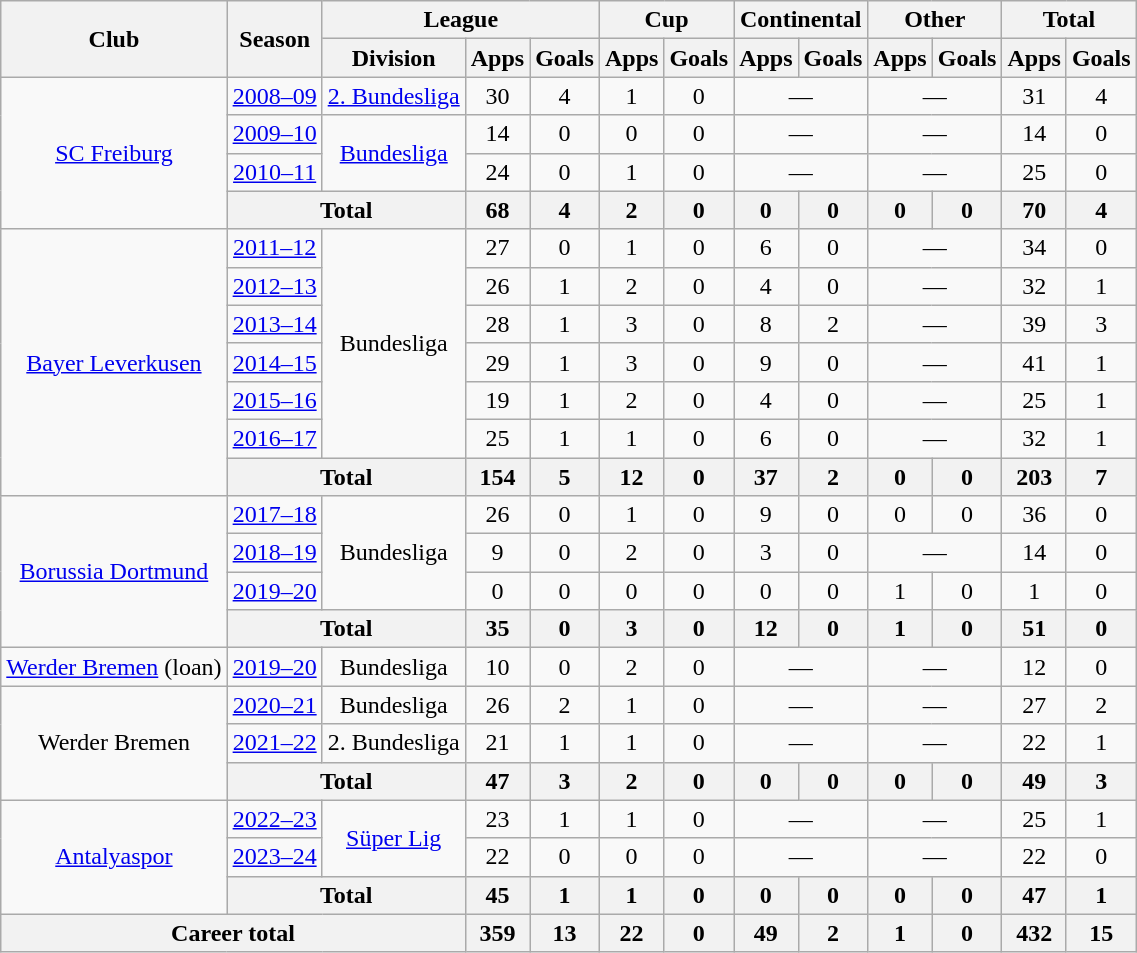<table class="wikitable" style="text-align:center">
<tr>
<th rowspan="2">Club</th>
<th rowspan="2">Season</th>
<th colspan="3">League</th>
<th colspan="2">Cup</th>
<th colspan="2">Continental</th>
<th colspan="2">Other</th>
<th colspan="2">Total</th>
</tr>
<tr>
<th>Division</th>
<th>Apps</th>
<th>Goals</th>
<th>Apps</th>
<th>Goals</th>
<th>Apps</th>
<th>Goals</th>
<th>Apps</th>
<th>Goals</th>
<th>Apps</th>
<th>Goals</th>
</tr>
<tr>
<td rowspan="4"><a href='#'>SC Freiburg</a></td>
<td><a href='#'>2008–09</a></td>
<td><a href='#'>2. Bundesliga</a></td>
<td>30</td>
<td>4</td>
<td>1</td>
<td>0</td>
<td colspan="2">—</td>
<td colspan="2">—</td>
<td>31</td>
<td>4</td>
</tr>
<tr>
<td><a href='#'>2009–10</a></td>
<td rowspan="2"><a href='#'>Bundesliga</a></td>
<td>14</td>
<td>0</td>
<td>0</td>
<td>0</td>
<td colspan="2">—</td>
<td colspan="2">—</td>
<td>14</td>
<td>0</td>
</tr>
<tr>
<td><a href='#'>2010–11</a></td>
<td>24</td>
<td>0</td>
<td>1</td>
<td>0</td>
<td colspan="2">—</td>
<td colspan="2">—</td>
<td>25</td>
<td>0</td>
</tr>
<tr>
<th colspan="2">Total</th>
<th>68</th>
<th>4</th>
<th>2</th>
<th>0</th>
<th>0</th>
<th>0</th>
<th>0</th>
<th>0</th>
<th>70</th>
<th>4</th>
</tr>
<tr>
<td rowspan="7"><a href='#'>Bayer Leverkusen</a></td>
<td><a href='#'>2011–12</a></td>
<td rowspan="6">Bundesliga</td>
<td>27</td>
<td>0</td>
<td>1</td>
<td>0</td>
<td>6</td>
<td>0</td>
<td colspan="2">—</td>
<td>34</td>
<td>0</td>
</tr>
<tr>
<td><a href='#'>2012–13</a></td>
<td>26</td>
<td>1</td>
<td>2</td>
<td>0</td>
<td>4</td>
<td>0</td>
<td colspan="2">—</td>
<td>32</td>
<td>1</td>
</tr>
<tr>
<td><a href='#'>2013–14</a></td>
<td>28</td>
<td>1</td>
<td>3</td>
<td>0</td>
<td>8</td>
<td>2</td>
<td colspan="2">—</td>
<td>39</td>
<td>3</td>
</tr>
<tr>
<td><a href='#'>2014–15</a></td>
<td>29</td>
<td>1</td>
<td>3</td>
<td>0</td>
<td>9</td>
<td>0</td>
<td colspan="2">—</td>
<td>41</td>
<td>1</td>
</tr>
<tr>
<td><a href='#'>2015–16</a></td>
<td>19</td>
<td>1</td>
<td>2</td>
<td>0</td>
<td>4</td>
<td>0</td>
<td colspan="2">—</td>
<td>25</td>
<td>1</td>
</tr>
<tr>
<td><a href='#'>2016–17</a></td>
<td>25</td>
<td>1</td>
<td>1</td>
<td>0</td>
<td>6</td>
<td>0</td>
<td colspan="2">—</td>
<td>32</td>
<td>1</td>
</tr>
<tr>
<th colspan="2">Total</th>
<th>154</th>
<th>5</th>
<th>12</th>
<th>0</th>
<th>37</th>
<th>2</th>
<th>0</th>
<th>0</th>
<th>203</th>
<th>7</th>
</tr>
<tr>
<td rowspan="4"><a href='#'>Borussia Dortmund</a></td>
<td><a href='#'>2017–18</a></td>
<td rowspan="3">Bundesliga</td>
<td>26</td>
<td>0</td>
<td>1</td>
<td>0</td>
<td>9</td>
<td>0</td>
<td>0</td>
<td>0</td>
<td>36</td>
<td>0</td>
</tr>
<tr>
<td><a href='#'>2018–19</a></td>
<td>9</td>
<td>0</td>
<td>2</td>
<td>0</td>
<td>3</td>
<td>0</td>
<td colspan="2">—</td>
<td>14</td>
<td>0</td>
</tr>
<tr>
<td><a href='#'>2019–20</a></td>
<td>0</td>
<td>0</td>
<td>0</td>
<td>0</td>
<td>0</td>
<td>0</td>
<td>1</td>
<td>0</td>
<td>1</td>
<td>0</td>
</tr>
<tr>
<th colspan="2">Total</th>
<th>35</th>
<th>0</th>
<th>3</th>
<th>0</th>
<th>12</th>
<th>0</th>
<th>1</th>
<th>0</th>
<th>51</th>
<th>0</th>
</tr>
<tr>
<td><a href='#'>Werder Bremen</a> (loan)</td>
<td><a href='#'>2019–20</a></td>
<td>Bundesliga</td>
<td>10</td>
<td>0</td>
<td>2</td>
<td>0</td>
<td colspan="2">—</td>
<td colspan="2">—</td>
<td>12</td>
<td>0</td>
</tr>
<tr>
<td rowspan="3">Werder Bremen</td>
<td><a href='#'>2020–21</a></td>
<td>Bundesliga</td>
<td>26</td>
<td>2</td>
<td>1</td>
<td>0</td>
<td colspan="2">—</td>
<td colspan="2">—</td>
<td>27</td>
<td>2</td>
</tr>
<tr>
<td><a href='#'>2021–22</a></td>
<td>2. Bundesliga</td>
<td>21</td>
<td>1</td>
<td>1</td>
<td>0</td>
<td colspan="2">—</td>
<td colspan="2">—</td>
<td>22</td>
<td>1</td>
</tr>
<tr>
<th colspan="2">Total</th>
<th>47</th>
<th>3</th>
<th>2</th>
<th>0</th>
<th>0</th>
<th>0</th>
<th>0</th>
<th>0</th>
<th>49</th>
<th>3</th>
</tr>
<tr>
<td rowspan="3"><a href='#'>Antalyaspor</a></td>
<td><a href='#'>2022–23</a></td>
<td rowspan="2"><a href='#'>Süper Lig</a></td>
<td>23</td>
<td>1</td>
<td>1</td>
<td>0</td>
<td colspan="2">—</td>
<td colspan="2">—</td>
<td>25</td>
<td>1</td>
</tr>
<tr>
<td><a href='#'>2023–24</a></td>
<td>22</td>
<td>0</td>
<td>0</td>
<td>0</td>
<td colspan="2">—</td>
<td colspan="2">—</td>
<td>22</td>
<td>0</td>
</tr>
<tr>
<th colspan="2">Total</th>
<th>45</th>
<th>1</th>
<th>1</th>
<th>0</th>
<th>0</th>
<th>0</th>
<th>0</th>
<th>0</th>
<th>47</th>
<th>1</th>
</tr>
<tr>
<th colspan="3">Career total</th>
<th>359</th>
<th>13</th>
<th>22</th>
<th>0</th>
<th>49</th>
<th>2</th>
<th>1</th>
<th>0</th>
<th>432</th>
<th>15</th>
</tr>
</table>
